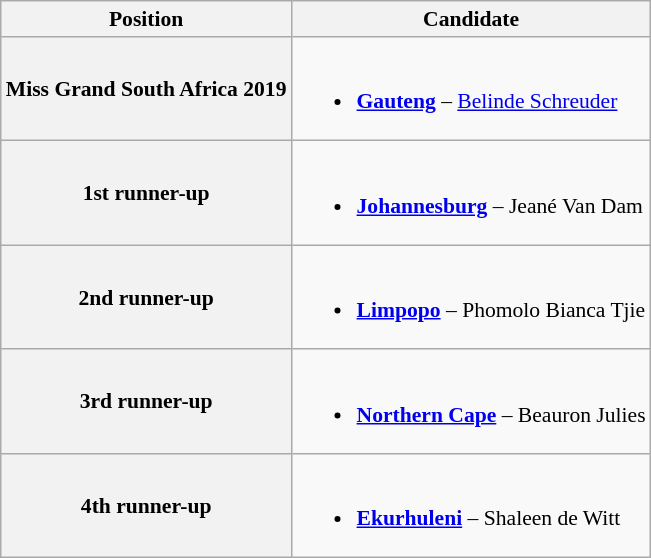<table class="wikitable" style="font-size: 90%;">
<tr>
<th>Position</th>
<th>Candidate</th>
</tr>
<tr>
<th>Miss Grand South Africa 2019</th>
<td><br><ul><li><strong><a href='#'>Gauteng</a></strong> – <a href='#'>Belinde Schreuder</a></li></ul></td>
</tr>
<tr>
<th>1st runner-up</th>
<td><br><ul><li><strong><a href='#'>Johannesburg</a></strong> – Jeané Van Dam</li></ul></td>
</tr>
<tr>
<th>2nd runner-up</th>
<td><br><ul><li><strong><a href='#'>Limpopo</a></strong> – Phomolo Bianca Tjie</li></ul></td>
</tr>
<tr>
<th>3rd runner-up</th>
<td><br><ul><li><strong><a href='#'>Northern Cape</a></strong> – Beauron Julies</li></ul></td>
</tr>
<tr>
<th>4th runner-up</th>
<td><br><ul><li><strong><a href='#'>Ekurhuleni</a></strong> – Shaleen de Witt</li></ul></td>
</tr>
</table>
